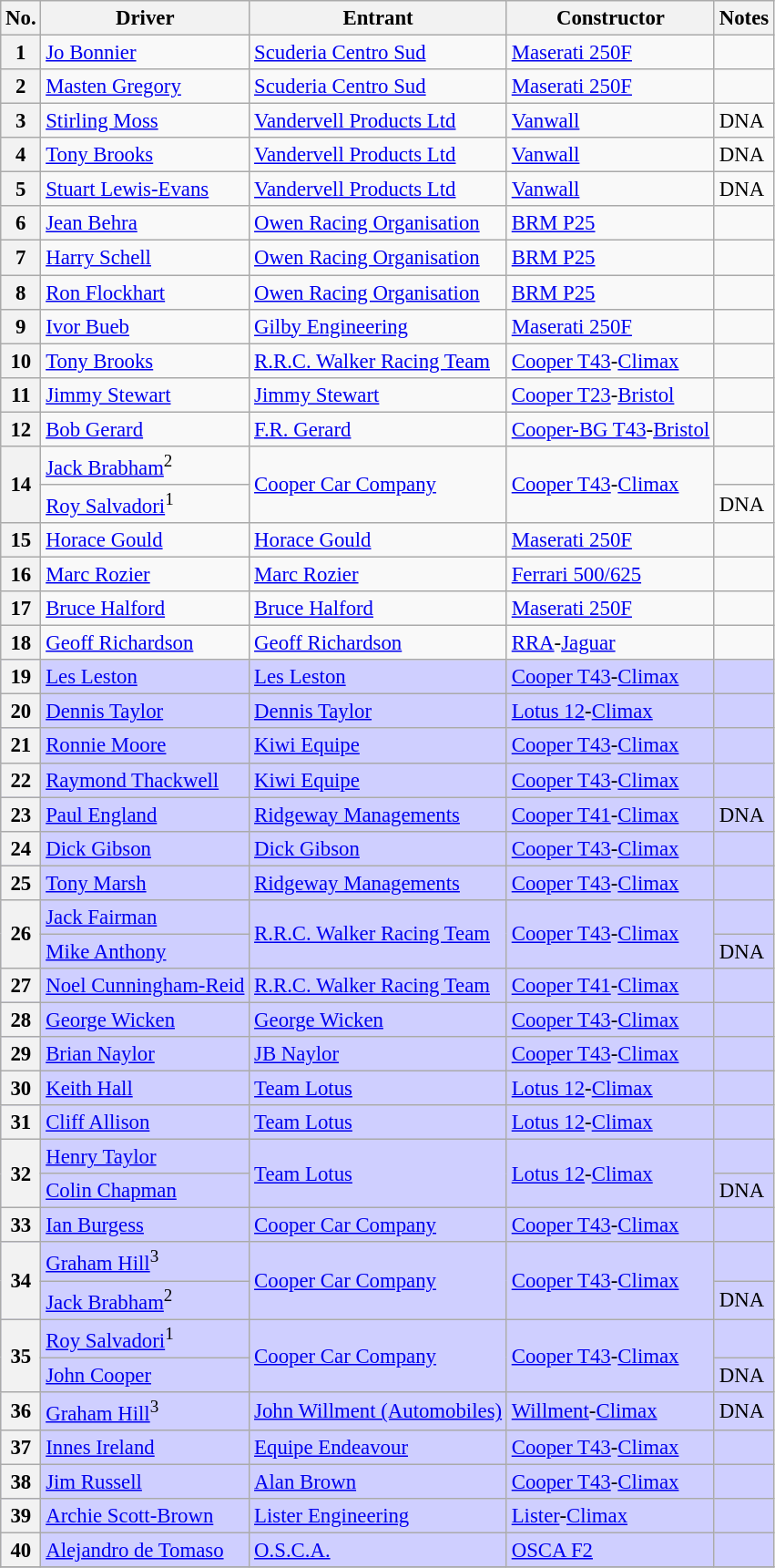<table class="wikitable" style="font-size: 95%;">
<tr>
<th>No.</th>
<th>Driver</th>
<th>Entrant</th>
<th>Constructor</th>
<th>Notes</th>
</tr>
<tr>
<th>1</th>
<td> <a href='#'>Jo Bonnier</a></td>
<td><a href='#'>Scuderia Centro Sud</a></td>
<td><a href='#'>Maserati 250F</a></td>
<td></td>
</tr>
<tr>
<th>2</th>
<td> <a href='#'>Masten Gregory</a></td>
<td><a href='#'>Scuderia Centro Sud</a></td>
<td><a href='#'>Maserati 250F</a></td>
<td></td>
</tr>
<tr>
<th>3</th>
<td> <a href='#'>Stirling Moss</a></td>
<td><a href='#'>Vandervell Products Ltd</a></td>
<td><a href='#'>Vanwall</a></td>
<td>DNA</td>
</tr>
<tr>
<th>4</th>
<td> <a href='#'>Tony Brooks</a></td>
<td><a href='#'>Vandervell Products Ltd</a></td>
<td><a href='#'>Vanwall</a></td>
<td>DNA</td>
</tr>
<tr>
<th>5</th>
<td> <a href='#'>Stuart Lewis-Evans</a></td>
<td><a href='#'>Vandervell Products Ltd</a></td>
<td><a href='#'>Vanwall</a></td>
<td>DNA</td>
</tr>
<tr>
<th>6</th>
<td> <a href='#'>Jean Behra</a></td>
<td><a href='#'>Owen Racing Organisation</a></td>
<td><a href='#'>BRM P25</a></td>
<td></td>
</tr>
<tr>
<th>7</th>
<td> <a href='#'>Harry Schell</a></td>
<td><a href='#'>Owen Racing Organisation</a></td>
<td><a href='#'>BRM P25</a></td>
<td></td>
</tr>
<tr>
<th>8</th>
<td> <a href='#'>Ron Flockhart</a></td>
<td><a href='#'>Owen Racing Organisation</a></td>
<td><a href='#'>BRM P25</a></td>
<td></td>
</tr>
<tr>
<th>9</th>
<td> <a href='#'>Ivor Bueb</a></td>
<td><a href='#'>Gilby Engineering</a></td>
<td><a href='#'>Maserati 250F</a></td>
<td></td>
</tr>
<tr>
<th>10</th>
<td> <a href='#'>Tony Brooks</a></td>
<td><a href='#'>R.R.C. Walker Racing Team</a></td>
<td><a href='#'>Cooper T43</a>-<a href='#'>Climax</a></td>
<td></td>
</tr>
<tr>
<th>11</th>
<td> <a href='#'>Jimmy Stewart</a></td>
<td><a href='#'>Jimmy Stewart</a></td>
<td><a href='#'>Cooper T23</a>-<a href='#'>Bristol</a></td>
<td></td>
</tr>
<tr>
<th>12</th>
<td> <a href='#'>Bob Gerard</a></td>
<td><a href='#'>F.R. Gerard</a></td>
<td><a href='#'>Cooper-BG T43</a>-<a href='#'>Bristol</a></td>
<td></td>
</tr>
<tr>
<th rowspan=2>14</th>
<td> <a href='#'>Jack Brabham</a><sup>2</sup></td>
<td rowspan=2><a href='#'>Cooper Car Company</a></td>
<td rowspan=2><a href='#'>Cooper T43</a>-<a href='#'>Climax</a></td>
<td></td>
</tr>
<tr>
<td> <a href='#'>Roy Salvadori</a><sup>1</sup></td>
<td>DNA</td>
</tr>
<tr>
<th>15</th>
<td> <a href='#'>Horace Gould</a></td>
<td><a href='#'>Horace Gould</a></td>
<td><a href='#'>Maserati 250F</a></td>
<td></td>
</tr>
<tr>
<th>16</th>
<td> <a href='#'>Marc Rozier</a></td>
<td><a href='#'>Marc Rozier</a></td>
<td><a href='#'>Ferrari 500/625</a></td>
<td></td>
</tr>
<tr>
<th>17</th>
<td> <a href='#'>Bruce Halford</a></td>
<td><a href='#'>Bruce Halford</a></td>
<td><a href='#'>Maserati 250F</a></td>
<td></td>
</tr>
<tr>
<th>18</th>
<td> <a href='#'>Geoff Richardson</a></td>
<td><a href='#'>Geoff Richardson</a></td>
<td><a href='#'>RRA</a>-<a href='#'>Jaguar</a></td>
<td></td>
</tr>
<tr style="background-color: #CFCFFF">
<th>19</th>
<td> <a href='#'>Les Leston</a></td>
<td><a href='#'>Les Leston</a></td>
<td><a href='#'>Cooper T43</a>-<a href='#'>Climax</a></td>
<td></td>
</tr>
<tr style="background-color: #CFCFFF">
<th>20</th>
<td> <a href='#'>Dennis Taylor</a></td>
<td><a href='#'>Dennis Taylor</a></td>
<td><a href='#'>Lotus 12</a>-<a href='#'>Climax</a></td>
<td></td>
</tr>
<tr style="background-color: #CFCFFF">
<th>21</th>
<td> <a href='#'>Ronnie Moore</a></td>
<td><a href='#'>Kiwi Equipe</a></td>
<td><a href='#'>Cooper T43</a>-<a href='#'>Climax</a></td>
<td></td>
</tr>
<tr style="background-color: #CFCFFF">
<th>22</th>
<td> <a href='#'>Raymond Thackwell</a></td>
<td><a href='#'>Kiwi Equipe</a></td>
<td><a href='#'>Cooper T43</a>-<a href='#'>Climax</a></td>
<td></td>
</tr>
<tr style="background-color: #CFCFFF">
<th>23</th>
<td> <a href='#'>Paul England</a></td>
<td><a href='#'>Ridgeway Managements</a></td>
<td><a href='#'>Cooper T41</a>-<a href='#'>Climax</a></td>
<td>DNA</td>
</tr>
<tr style="background-color: #CFCFFF">
<th>24</th>
<td> <a href='#'>Dick Gibson</a></td>
<td><a href='#'>Dick Gibson</a></td>
<td><a href='#'>Cooper T43</a>-<a href='#'>Climax</a></td>
<td></td>
</tr>
<tr style="background-color: #CFCFFF">
<th>25</th>
<td> <a href='#'>Tony Marsh</a></td>
<td><a href='#'>Ridgeway Managements</a></td>
<td><a href='#'>Cooper T43</a>-<a href='#'>Climax</a></td>
<td></td>
</tr>
<tr style="background-color: #CFCFFF">
<th rowspan=2>26</th>
<td> <a href='#'>Jack Fairman</a></td>
<td rowspan=2><a href='#'>R.R.C. Walker Racing Team</a></td>
<td rowspan=2><a href='#'>Cooper T43</a>-<a href='#'>Climax</a></td>
<td></td>
</tr>
<tr style="background-color: #CFCFFF">
<td> <a href='#'>Mike Anthony</a></td>
<td>DNA</td>
</tr>
<tr style="background-color: #CFCFFF">
<th>27</th>
<td> <a href='#'>Noel Cunningham-Reid</a></td>
<td><a href='#'>R.R.C. Walker Racing Team</a></td>
<td><a href='#'>Cooper T41</a>-<a href='#'>Climax</a></td>
<td></td>
</tr>
<tr style="background-color: #CFCFFF">
<th>28</th>
<td> <a href='#'>George Wicken</a></td>
<td><a href='#'>George Wicken</a></td>
<td><a href='#'>Cooper T43</a>-<a href='#'>Climax</a></td>
<td></td>
</tr>
<tr style="background-color: #CFCFFF">
<th>29</th>
<td> <a href='#'>Brian Naylor</a></td>
<td><a href='#'>JB Naylor</a></td>
<td><a href='#'>Cooper T43</a>-<a href='#'>Climax</a></td>
<td></td>
</tr>
<tr style="background-color: #CFCFFF">
<th>30</th>
<td> <a href='#'>Keith Hall</a></td>
<td><a href='#'>Team Lotus</a></td>
<td><a href='#'>Lotus 12</a>-<a href='#'>Climax</a></td>
<td></td>
</tr>
<tr style="background-color: #CFCFFF">
<th>31</th>
<td> <a href='#'>Cliff Allison</a></td>
<td><a href='#'>Team Lotus</a></td>
<td><a href='#'>Lotus 12</a>-<a href='#'>Climax</a></td>
<td></td>
</tr>
<tr style="background-color: #CFCFFF">
<th rowspan=2>32</th>
<td> <a href='#'>Henry Taylor</a></td>
<td rowspan=2><a href='#'>Team Lotus</a></td>
<td rowspan=2><a href='#'>Lotus 12</a>-<a href='#'>Climax</a></td>
<td></td>
</tr>
<tr style="background-color: #CFCFFF">
<td> <a href='#'>Colin Chapman</a></td>
<td>DNA</td>
</tr>
<tr style="background-color: #CFCFFF">
<th>33</th>
<td> <a href='#'>Ian Burgess</a></td>
<td><a href='#'>Cooper Car Company</a></td>
<td><a href='#'>Cooper T43</a>-<a href='#'>Climax</a></td>
<td></td>
</tr>
<tr style="background-color: #CFCFFF">
<th rowspan=2>34</th>
<td> <a href='#'>Graham Hill</a><sup>3</sup></td>
<td rowspan=2><a href='#'>Cooper Car Company</a></td>
<td rowspan=2><a href='#'>Cooper T43</a>-<a href='#'>Climax</a></td>
<td></td>
</tr>
<tr style="background-color: #CFCFFF">
<td><a href='#'>Jack Brabham</a><sup>2</sup></td>
<td>DNA</td>
</tr>
<tr style="background-color: #CFCFFF">
<th rowspan=2>35</th>
<td> <a href='#'>Roy Salvadori</a><sup>1</sup></td>
<td rowspan = 2><a href='#'>Cooper Car Company</a></td>
<td rowspan = 2><a href='#'>Cooper T43</a>-<a href='#'>Climax</a></td>
<td></td>
</tr>
<tr style="background-color: #CFCFFF">
<td> <a href='#'>John Cooper</a></td>
<td>DNA</td>
</tr>
<tr style="background-color: #CFCFFF">
<th>36</th>
<td> <a href='#'>Graham Hill</a><sup>3</sup></td>
<td><a href='#'>John Willment (Automobiles)</a></td>
<td><a href='#'>Willment</a>-<a href='#'>Climax</a></td>
<td>DNA</td>
</tr>
<tr style="background-color: #CFCFFF">
<th>37</th>
<td> <a href='#'>Innes Ireland</a></td>
<td><a href='#'>Equipe Endeavour</a></td>
<td><a href='#'>Cooper T43</a>-<a href='#'>Climax</a></td>
<td></td>
</tr>
<tr style="background-color: #CFCFFF">
<th>38</th>
<td> <a href='#'>Jim Russell</a></td>
<td><a href='#'>Alan Brown</a></td>
<td><a href='#'>Cooper T43</a>-<a href='#'>Climax</a></td>
<td></td>
</tr>
<tr style="background-color: #CFCFFF">
<th>39</th>
<td> <a href='#'>Archie Scott-Brown</a></td>
<td><a href='#'>Lister Engineering</a></td>
<td><a href='#'>Lister</a>-<a href='#'>Climax</a></td>
<td></td>
</tr>
<tr style="background-color: #CFCFFF">
<th>40</th>
<td> <a href='#'>Alejandro de Tomaso</a></td>
<td><a href='#'>O.S.C.A.</a></td>
<td><a href='#'>OSCA F2</a></td>
<td></td>
</tr>
<tr>
</tr>
</table>
